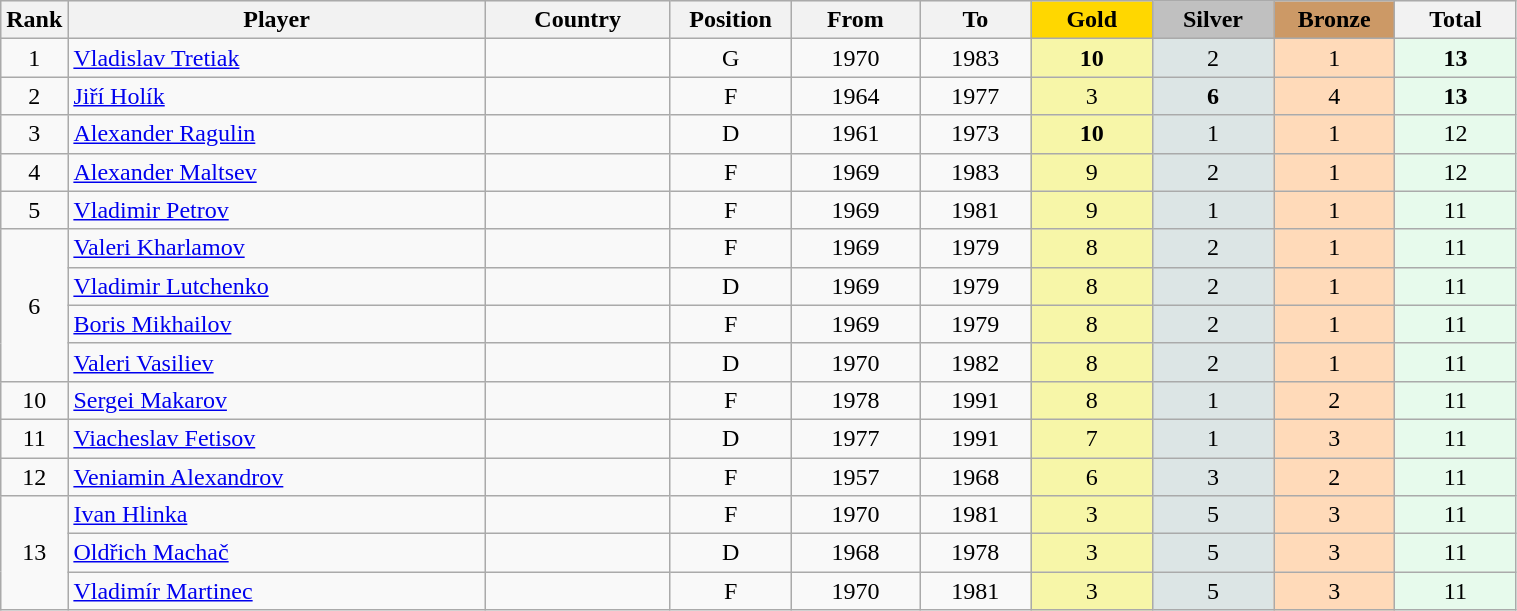<table class="wikitable plainrowheaders" width=80% style="text-align:center;">
<tr style="background-color:#EDEDED;">
<th class="hintergrundfarbe5" style="width:1em">Rank</th>
<th class="hintergrundfarbe5">Player</th>
<th class="hintergrundfarbe5">Country</th>
<th class="hintergrundfarbe6" style="width:8%">Position</th>
<th class="hintergrundfarbe5">From</th>
<th class="hintergrundfarbe5">To</th>
<th style="background:    gold; width:8%">Gold</th>
<th style="background:  silver; width:8%">Silver</th>
<th style="background: #CC9966; width:8%">Bronze</th>
<th class="hintergrundfarbe5" style="width:8%">Total</th>
</tr>
<tr>
<td>1</td>
<td align="left"><a href='#'>Vladislav Tretiak</a></td>
<td align="left"></td>
<td>G</td>
<td>1970</td>
<td>1983</td>
<td bgcolor="#F7F6A8"><strong>10</strong></td>
<td bgcolor="#DCE5E5">2</td>
<td bgcolor="#FFDAB9">1</td>
<td bgcolor="#E7FAEC"><strong>13</strong></td>
</tr>
<tr align="center">
<td>2</td>
<td align="left"><a href='#'>Jiří Holík</a></td>
<td align="left"></td>
<td>F</td>
<td>1964</td>
<td>1977</td>
<td bgcolor="#F7F6A8">3</td>
<td bgcolor="#DCE5E5"><strong>6</strong></td>
<td bgcolor="#FFDAB9">4</td>
<td bgcolor="#E7FAEC"><strong>13</strong></td>
</tr>
<tr align="center">
<td>3</td>
<td align="left"><a href='#'>Alexander Ragulin</a></td>
<td align="left"></td>
<td>D</td>
<td>1961</td>
<td>1973</td>
<td bgcolor="#F7F6A8"><strong>10</strong></td>
<td bgcolor="#DCE5E5">1</td>
<td bgcolor="#FFDAB9">1</td>
<td bgcolor="#E7FAEC">12</td>
</tr>
<tr align="center">
<td>4</td>
<td align="left"><a href='#'>Alexander Maltsev</a></td>
<td align="left"></td>
<td>F</td>
<td>1969</td>
<td>1983</td>
<td bgcolor="#F7F6A8">9</td>
<td bgcolor="#DCE5E5">2</td>
<td bgcolor="#FFDAB9">1</td>
<td bgcolor="#E7FAEC">12</td>
</tr>
<tr align="center">
<td>5</td>
<td align="left"><a href='#'>Vladimir Petrov</a></td>
<td align="left"></td>
<td>F</td>
<td>1969</td>
<td>1981</td>
<td bgcolor="#F7F6A8">9</td>
<td bgcolor="#DCE5E5">1</td>
<td bgcolor="#FFDAB9">1</td>
<td bgcolor="#E7FAEC">11</td>
</tr>
<tr align="center">
<td rowspan="4">6</td>
<td align="left"><a href='#'>Valeri Kharlamov</a></td>
<td align="left"></td>
<td>F</td>
<td>1969</td>
<td>1979</td>
<td bgcolor="#F7F6A8">8</td>
<td bgcolor="#DCE5E5">2</td>
<td bgcolor="#FFDAB9">1</td>
<td bgcolor="#E7FAEC">11</td>
</tr>
<tr align="center">
<td align="left"><a href='#'>Vladimir Lutchenko</a></td>
<td align="left"></td>
<td>D</td>
<td>1969</td>
<td>1979</td>
<td bgcolor="#F7F6A8">8</td>
<td bgcolor="#DCE5E5">2</td>
<td bgcolor="#FFDAB9">1</td>
<td bgcolor="#E7FAEC">11</td>
</tr>
<tr align="center">
<td align="left"><a href='#'>Boris Mikhailov</a></td>
<td align="left"></td>
<td>F</td>
<td>1969</td>
<td>1979</td>
<td bgcolor="#F7F6A8">8</td>
<td bgcolor="#DCE5E5">2</td>
<td bgcolor="#FFDAB9">1</td>
<td bgcolor="#E7FAEC">11</td>
</tr>
<tr align="center">
<td align="left"><a href='#'>Valeri Vasiliev</a></td>
<td align="left"></td>
<td>D</td>
<td>1970</td>
<td>1982</td>
<td bgcolor="#F7F6A8">8</td>
<td bgcolor="#DCE5E5">2</td>
<td bgcolor="#FFDAB9">1</td>
<td bgcolor="#E7FAEC">11</td>
</tr>
<tr align="center">
<td>10</td>
<td align="left"><a href='#'>Sergei Makarov</a></td>
<td align="left"></td>
<td>F</td>
<td>1978</td>
<td>1991</td>
<td bgcolor="#F7F6A8">8</td>
<td bgcolor="#DCE5E5">1</td>
<td bgcolor="#FFDAB9">2</td>
<td bgcolor="#E7FAEC">11</td>
</tr>
<tr align="center">
<td>11</td>
<td align="left"><a href='#'>Viacheslav Fetisov</a></td>
<td align="left"></td>
<td>D</td>
<td>1977</td>
<td>1991</td>
<td bgcolor="#F7F6A8">7</td>
<td bgcolor="#DCE5E5">1</td>
<td bgcolor="#FFDAB9">3</td>
<td bgcolor="#E7FAEC">11</td>
</tr>
<tr align="center">
<td>12</td>
<td align="left"><a href='#'>Veniamin Alexandrov</a></td>
<td align="left"></td>
<td>F</td>
<td>1957</td>
<td>1968</td>
<td bgcolor="#F7F6A8">6</td>
<td bgcolor="#DCE5E5">3</td>
<td bgcolor="#FFDAB9">2</td>
<td bgcolor="#E7FAEC">11</td>
</tr>
<tr align="center">
<td rowspan="3">13</td>
<td align="left"><a href='#'>Ivan Hlinka</a></td>
<td align="left"></td>
<td>F</td>
<td>1970</td>
<td>1981</td>
<td bgcolor="#F7F6A8">3</td>
<td bgcolor="#DCE5E5">5</td>
<td bgcolor="#FFDAB9">3</td>
<td bgcolor="#E7FAEC">11</td>
</tr>
<tr align="center">
<td align="left"><a href='#'>Oldřich Machač</a></td>
<td align="left"></td>
<td>D</td>
<td>1968</td>
<td>1978</td>
<td bgcolor="#F7F6A8">3</td>
<td bgcolor="#DCE5E5">5</td>
<td bgcolor="#FFDAB9">3</td>
<td bgcolor="#E7FAEC">11</td>
</tr>
<tr align="center">
<td align="left"><a href='#'>Vladimír Martinec</a></td>
<td align="left"></td>
<td>F</td>
<td>1970</td>
<td>1981</td>
<td bgcolor="#F7F6A8">3</td>
<td bgcolor="#DCE5E5">5</td>
<td bgcolor="#FFDAB9">3</td>
<td bgcolor="#E7FAEC">11</td>
</tr>
</table>
